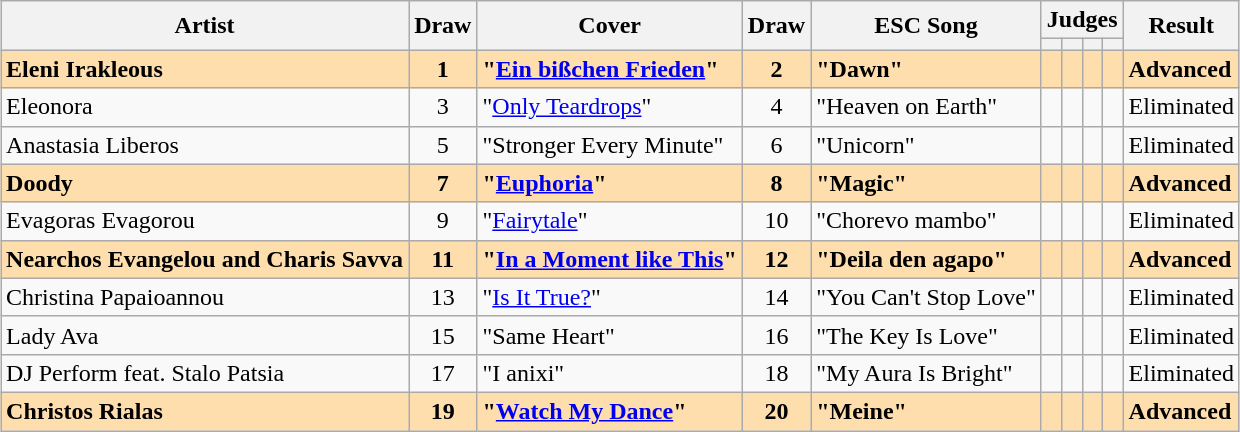<table class="sortable wikitable" style="margin: 1em auto 1em auto; text-align:center">
<tr>
<th rowspan="2" scope="col">Artist</th>
<th scope="col" rowspan="2">Draw</th>
<th rowspan="2" scope="col">Cover </th>
<th rowspan="2">Draw</th>
<th scope="col" rowspan="2">ESC Song</th>
<th scope="col" colspan="4">Judges</th>
<th scope="col" rowspan="2">Result</th>
</tr>
<tr>
<th scope="col" class="unsortable"></th>
<th scope="col" class="unsortable"></th>
<th scope="col" class="unsortable"></th>
<th scope="col" class="unsortable"></th>
</tr>
<tr style="font-weight:bold; background:#FFDEAD;">
<td align="left">Eleni Irakleous</td>
<td>1</td>
<td align="left">"<a href='#'>Ein bißchen Frieden</a>" </td>
<td>2</td>
<td align="left">"Dawn"</td>
<td></td>
<td></td>
<td></td>
<td></td>
<td align="left">Advanced</td>
</tr>
<tr>
<td align="left">Eleonora</td>
<td>3</td>
<td align="left">"<a href='#'>Only Teardrops</a>" </td>
<td>4</td>
<td align="left">"Heaven on Earth"</td>
<td></td>
<td></td>
<td></td>
<td></td>
<td align="left">Eliminated</td>
</tr>
<tr>
<td align="left">Anastasia Liberos</td>
<td>5</td>
<td align="left">"Stronger Every Minute" </td>
<td>6</td>
<td align="left">"Unicorn"</td>
<td></td>
<td></td>
<td></td>
<td></td>
<td align="left">Eliminated</td>
</tr>
<tr style="font-weight:bold; background:#FFDEAD;">
<td align="left">Doody</td>
<td>7</td>
<td align="left">"<a href='#'>Euphoria</a>" </td>
<td>8</td>
<td align="left">"Magic"</td>
<td></td>
<td></td>
<td></td>
<td></td>
<td align="left">Advanced</td>
</tr>
<tr>
<td align="left">Evagoras Evagorou</td>
<td>9</td>
<td align="left">"<a href='#'>Fairytale</a>" </td>
<td>10</td>
<td align="left">"Chorevo mambo"</td>
<td></td>
<td></td>
<td></td>
<td></td>
<td align="left">Eliminated</td>
</tr>
<tr style="font-weight:bold; background:#FFDEAD;">
<td align="left">Nearchos Evangelou and Charis Savva</td>
<td>11</td>
<td align="left">"<a href='#'>In a Moment like This</a>" </td>
<td>12</td>
<td align="left">"Deila den agapo"</td>
<td></td>
<td></td>
<td></td>
<td></td>
<td align="left">Advanced</td>
</tr>
<tr>
<td align="left">Christina Papaioannou</td>
<td>13</td>
<td align="left">"<a href='#'>Is It True?</a>" </td>
<td>14</td>
<td align="left">"You Can't Stop Love"</td>
<td></td>
<td></td>
<td></td>
<td></td>
<td align="left">Eliminated</td>
</tr>
<tr>
<td align="left">Lady Ava</td>
<td>15</td>
<td align="left">"Same Heart" </td>
<td>16</td>
<td align="left">"The Key Is Love"</td>
<td></td>
<td></td>
<td></td>
<td></td>
<td align="left">Eliminated</td>
</tr>
<tr>
<td align="left">DJ Perform feat. Stalo Patsia</td>
<td>17</td>
<td align="left">"I anixi" </td>
<td>18</td>
<td align="left">"My Aura Is Bright"</td>
<td></td>
<td></td>
<td></td>
<td></td>
<td align="left">Eliminated</td>
</tr>
<tr style="font-weight:bold; background:#FFDEAD;">
<td align="left">Christos Rialas</td>
<td>19</td>
<td align="left">"<a href='#'>Watch My Dance</a>" </td>
<td>20</td>
<td align="left">"Meine"</td>
<td></td>
<td></td>
<td></td>
<td></td>
<td align="left">Advanced</td>
</tr>
</table>
